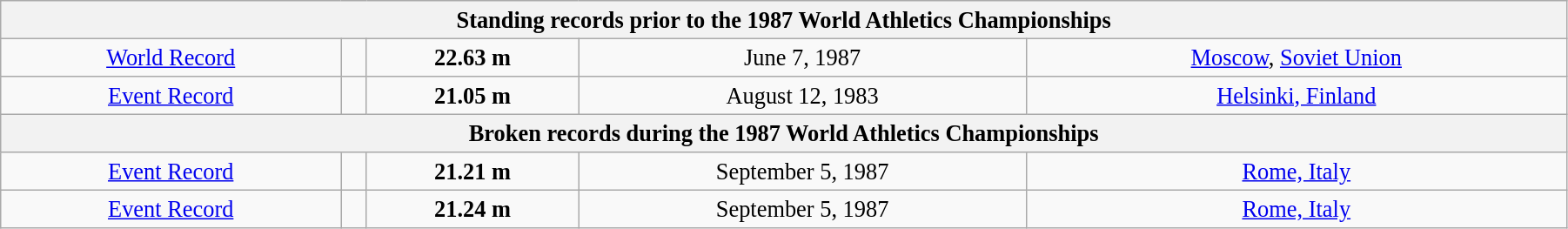<table class="wikitable" style=" text-align:center; font-size:110%;" width="95%">
<tr>
<th colspan="5">Standing records prior to the 1987 World Athletics Championships</th>
</tr>
<tr>
<td><a href='#'>World Record</a></td>
<td></td>
<td><strong>22.63 m </strong></td>
<td>June 7, 1987</td>
<td> <a href='#'>Moscow</a>, <a href='#'>Soviet Union</a></td>
</tr>
<tr>
<td><a href='#'>Event Record</a></td>
<td></td>
<td><strong>21.05 m </strong></td>
<td>August 12, 1983</td>
<td> <a href='#'>Helsinki, Finland</a></td>
</tr>
<tr>
<th colspan="5">Broken records during the 1987 World Athletics Championships</th>
</tr>
<tr>
<td><a href='#'>Event Record</a></td>
<td></td>
<td><strong>21.21 m </strong></td>
<td>September 5, 1987</td>
<td> <a href='#'>Rome, Italy</a></td>
</tr>
<tr>
<td><a href='#'>Event Record</a></td>
<td></td>
<td><strong>21.24 m </strong></td>
<td>September 5, 1987</td>
<td> <a href='#'>Rome, Italy</a></td>
</tr>
</table>
